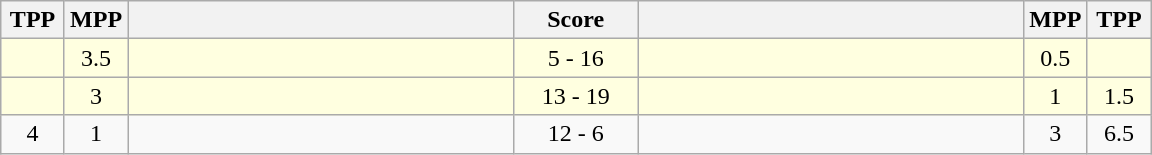<table class="wikitable" style="text-align: center;" |>
<tr>
<th width="35">TPP</th>
<th width="35">MPP</th>
<th width="250"></th>
<th width="75">Score</th>
<th width="250"></th>
<th width="35">MPP</th>
<th width="35">TPP</th>
</tr>
<tr bgcolor=lightyellow>
<td></td>
<td>3.5</td>
<td style="text-align:left;"></td>
<td>5 - 16</td>
<td style="text-align:left;"><strong></strong></td>
<td>0.5</td>
<td></td>
</tr>
<tr bgcolor=lightyellow>
<td></td>
<td>3</td>
<td style="text-align:left;"></td>
<td>13 - 19</td>
<td style="text-align:left;"><strong></strong></td>
<td>1</td>
<td>1.5</td>
</tr>
<tr>
<td>4</td>
<td>1</td>
<td style="text-align:left;"><strong></strong></td>
<td>12 - 6</td>
<td style="text-align:left;"></td>
<td>3</td>
<td>6.5</td>
</tr>
</table>
